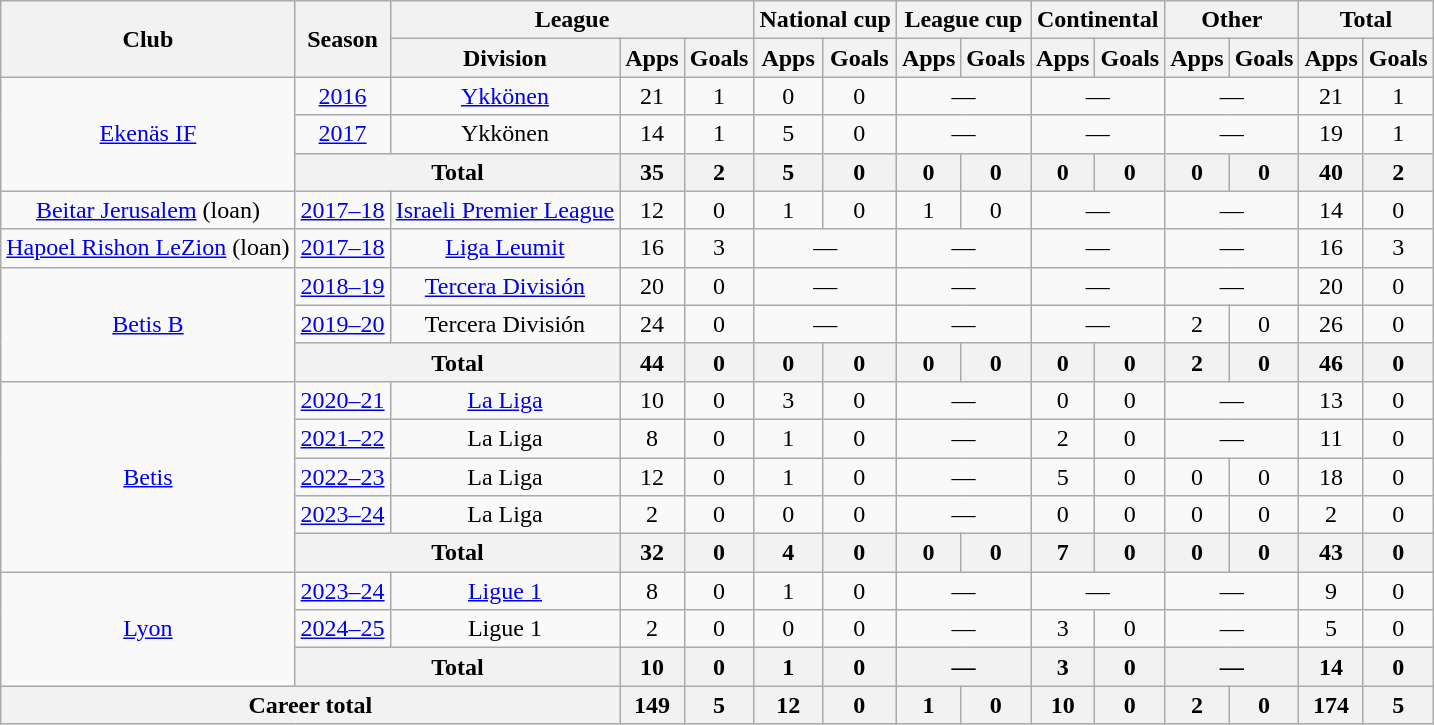<table class="wikitable" style="text-align:center">
<tr>
<th rowspan="2">Club</th>
<th rowspan="2">Season</th>
<th colspan="3">League</th>
<th colspan="2">National cup</th>
<th colspan="2">League cup</th>
<th colspan="2">Continental</th>
<th colspan="2">Other</th>
<th colspan="2">Total</th>
</tr>
<tr>
<th>Division</th>
<th>Apps</th>
<th>Goals</th>
<th>Apps</th>
<th>Goals</th>
<th>Apps</th>
<th>Goals</th>
<th>Apps</th>
<th>Goals</th>
<th>Apps</th>
<th>Goals</th>
<th>Apps</th>
<th>Goals</th>
</tr>
<tr>
<td rowspan="3"><a href='#'>Ekenäs IF</a></td>
<td><a href='#'>2016</a></td>
<td><a href='#'>Ykkönen</a></td>
<td>21</td>
<td>1</td>
<td>0</td>
<td>0</td>
<td colspan="2">—</td>
<td colspan="2">—</td>
<td colspan="2">—</td>
<td>21</td>
<td>1</td>
</tr>
<tr>
<td><a href='#'>2017</a></td>
<td>Ykkönen</td>
<td>14</td>
<td>1</td>
<td>5</td>
<td>0</td>
<td colspan="2">—</td>
<td colspan="2">—</td>
<td colspan="2">—</td>
<td>19</td>
<td>1</td>
</tr>
<tr>
<th colspan="2">Total</th>
<th>35</th>
<th>2</th>
<th>5</th>
<th>0</th>
<th>0</th>
<th>0</th>
<th>0</th>
<th>0</th>
<th>0</th>
<th>0</th>
<th>40</th>
<th>2</th>
</tr>
<tr>
<td><a href='#'>Beitar Jerusalem</a> (loan)</td>
<td><a href='#'>2017–18</a></td>
<td><a href='#'>Israeli Premier League</a></td>
<td>12</td>
<td>0</td>
<td>1</td>
<td>0</td>
<td>1</td>
<td>0</td>
<td colspan="2">—</td>
<td colspan="2">—</td>
<td>14</td>
<td>0</td>
</tr>
<tr>
<td><a href='#'>Hapoel Rishon LeZion</a> (loan)</td>
<td><a href='#'>2017–18</a></td>
<td><a href='#'>Liga Leumit</a></td>
<td>16</td>
<td>3</td>
<td colspan="2">—</td>
<td colspan="2">—</td>
<td colspan="2">—</td>
<td colspan="2">—</td>
<td>16</td>
<td>3</td>
</tr>
<tr>
<td rowspan="3"><a href='#'>Betis B</a></td>
<td><a href='#'>2018–19</a></td>
<td><a href='#'>Tercera División</a></td>
<td>20</td>
<td>0</td>
<td colspan="2">—</td>
<td colspan="2">—</td>
<td colspan="2">—</td>
<td colspan="2">—</td>
<td>20</td>
<td>0</td>
</tr>
<tr>
<td><a href='#'>2019–20</a></td>
<td>Tercera División</td>
<td>24</td>
<td>0</td>
<td colspan="2">—</td>
<td colspan="2">—</td>
<td colspan="2">—</td>
<td>2</td>
<td>0</td>
<td>26</td>
<td>0</td>
</tr>
<tr>
<th colspan="2">Total</th>
<th>44</th>
<th>0</th>
<th>0</th>
<th>0</th>
<th>0</th>
<th>0</th>
<th>0</th>
<th>0</th>
<th>2</th>
<th>0</th>
<th>46</th>
<th>0</th>
</tr>
<tr>
<td rowspan="5"><a href='#'>Betis</a></td>
<td><a href='#'>2020–21</a></td>
<td><a href='#'>La Liga</a></td>
<td>10</td>
<td>0</td>
<td>3</td>
<td>0</td>
<td colspan="2">—</td>
<td>0</td>
<td>0</td>
<td colspan="2">—</td>
<td>13</td>
<td>0</td>
</tr>
<tr>
<td><a href='#'>2021–22</a></td>
<td>La Liga</td>
<td>8</td>
<td>0</td>
<td>1</td>
<td>0</td>
<td colspan="2">—</td>
<td>2</td>
<td>0</td>
<td colspan="2">—</td>
<td>11</td>
<td>0</td>
</tr>
<tr>
<td><a href='#'>2022–23</a></td>
<td>La Liga</td>
<td>12</td>
<td>0</td>
<td>1</td>
<td>0</td>
<td colspan="2">—</td>
<td>5</td>
<td>0</td>
<td>0</td>
<td>0</td>
<td>18</td>
<td>0</td>
</tr>
<tr>
<td><a href='#'>2023–24</a></td>
<td>La Liga</td>
<td>2</td>
<td>0</td>
<td>0</td>
<td>0</td>
<td colspan="2">—</td>
<td>0</td>
<td>0</td>
<td>0</td>
<td>0</td>
<td>2</td>
<td>0</td>
</tr>
<tr>
<th colspan="2">Total</th>
<th>32</th>
<th>0</th>
<th>4</th>
<th>0</th>
<th>0</th>
<th>0</th>
<th>7</th>
<th>0</th>
<th>0</th>
<th>0</th>
<th>43</th>
<th>0</th>
</tr>
<tr>
<td rowspan="3"><a href='#'>Lyon</a></td>
<td><a href='#'>2023–24</a></td>
<td><a href='#'>Ligue 1</a></td>
<td>8</td>
<td>0</td>
<td>1</td>
<td>0</td>
<td colspan="2">—</td>
<td colspan="2">—</td>
<td colspan="2">—</td>
<td>9</td>
<td>0</td>
</tr>
<tr>
<td><a href='#'>2024–25</a></td>
<td>Ligue 1</td>
<td>2</td>
<td>0</td>
<td>0</td>
<td>0</td>
<td colspan="2">—</td>
<td>3</td>
<td>0</td>
<td colspan="2">—</td>
<td>5</td>
<td>0</td>
</tr>
<tr>
<th colspan="2">Total</th>
<th>10</th>
<th>0</th>
<th>1</th>
<th>0</th>
<th colspan="2">—</th>
<th>3</th>
<th>0</th>
<th colspan="2">—</th>
<th>14</th>
<th>0</th>
</tr>
<tr>
<th colspan="3">Career total</th>
<th>149</th>
<th>5</th>
<th>12</th>
<th>0</th>
<th>1</th>
<th>0</th>
<th>10</th>
<th>0</th>
<th>2</th>
<th>0</th>
<th>174</th>
<th>5</th>
</tr>
</table>
